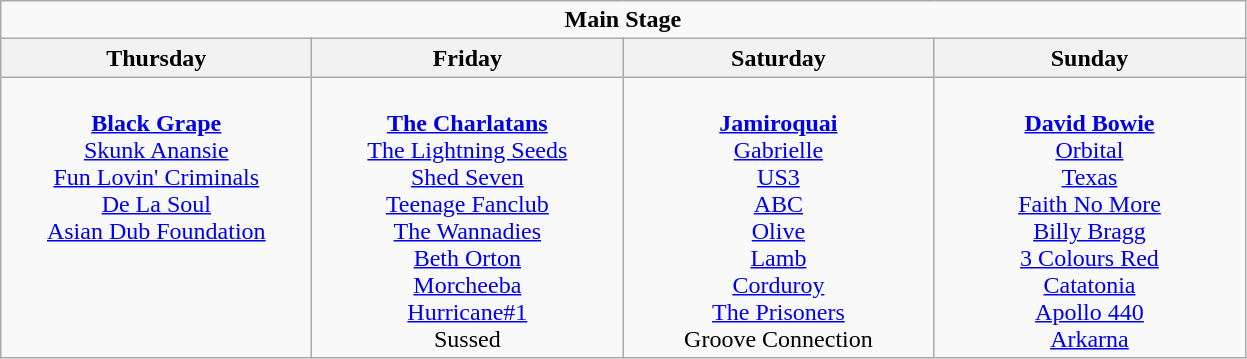<table class="wikitable">
<tr>
<td colspan="4" style="text-align:center;"><strong>Main Stage</strong></td>
</tr>
<tr>
<th>Thursday</th>
<th>Friday</th>
<th>Saturday</th>
<th>Sunday</th>
</tr>
<tr>
<td style="text-align:center; vertical-align:top; width:200px;"><br><strong><a href='#'>Black Grape</a></strong><br>
<a href='#'>Skunk Anansie</a><br>
<a href='#'>Fun Lovin' Criminals</a><br>
<a href='#'>De La Soul</a><br>
<a href='#'>Asian Dub Foundation</a></td>
<td style="text-align:center; vertical-align:top; width:200px;"><br><strong><a href='#'>The Charlatans</a></strong><br>
<a href='#'>The Lightning Seeds</a><br>
<a href='#'>Shed Seven</a><br>
<a href='#'>Teenage Fanclub</a><br>
<a href='#'>The Wannadies</a><br>
<a href='#'>Beth Orton</a><br>
<a href='#'>Morcheeba</a><br>
<a href='#'>Hurricane#1</a><br>
Sussed</td>
<td style="text-align:center; vertical-align:top; width:200px;"><br><strong><a href='#'>Jamiroquai</a></strong><br>
<a href='#'>Gabrielle</a><br>
<a href='#'>US3</a><br>
<a href='#'>ABC</a><br>
<a href='#'>Olive</a><br>
<a href='#'>Lamb</a><br>
<a href='#'>Corduroy</a><br>
<a href='#'>The Prisoners</a><br>
Groove Connection</td>
<td style="text-align:center; vertical-align:top; width:200px;"><br><strong><a href='#'>David Bowie</a></strong><br>
<a href='#'>Orbital</a><br>
<a href='#'>Texas</a><br>
<a href='#'>Faith No More</a><br>
<a href='#'>Billy Bragg</a><br>
<a href='#'>3 Colours Red</a><br>
<a href='#'>Catatonia</a><br>
<a href='#'>Apollo 440</a><br>
<a href='#'>Arkarna</a></td>
</tr>
</table>
